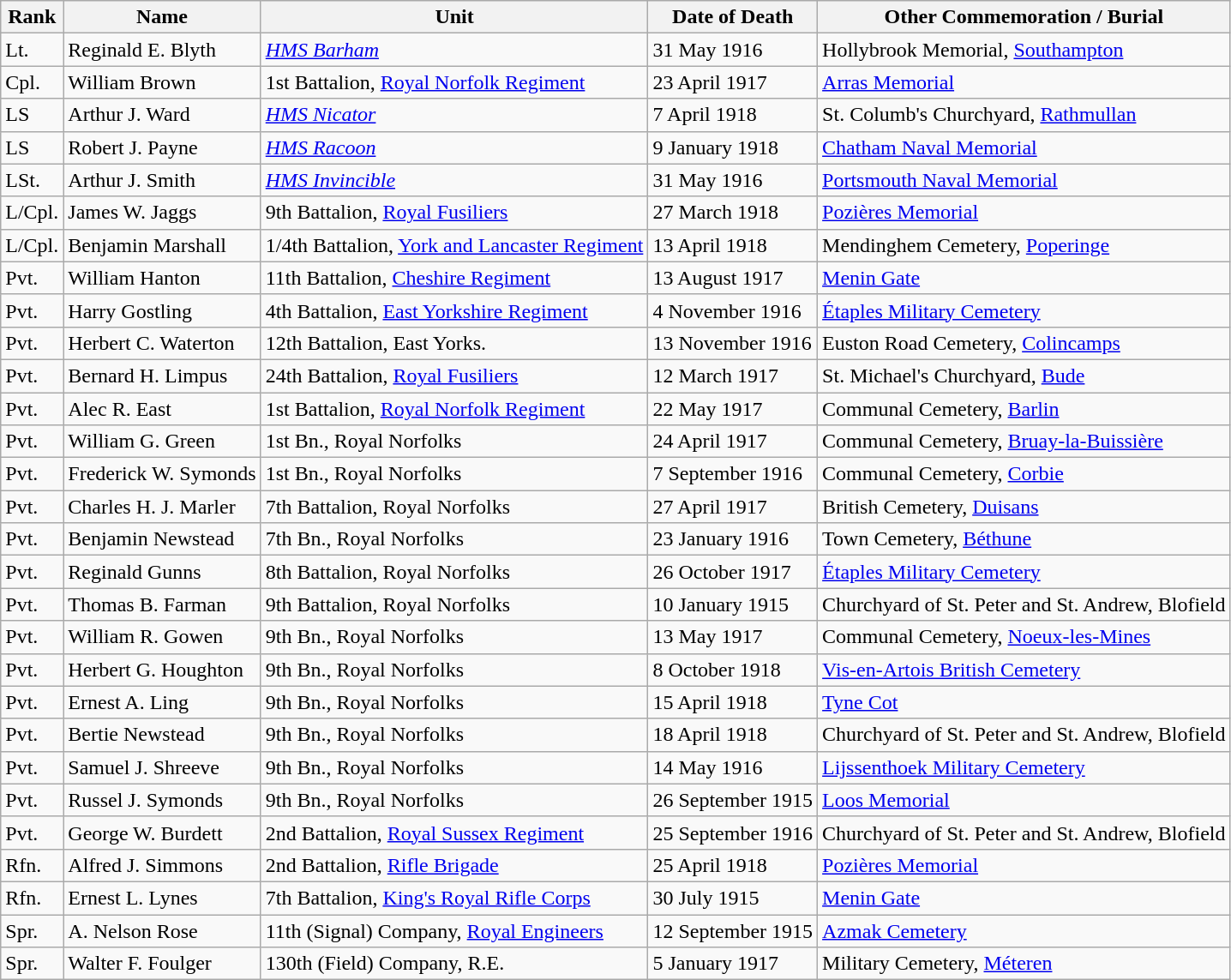<table class="wikitable">
<tr>
<th>Rank</th>
<th>Name</th>
<th>Unit</th>
<th>Date of Death</th>
<th>Other Commemoration / Burial</th>
</tr>
<tr>
<td>Lt.</td>
<td>Reginald E. Blyth</td>
<td><a href='#'><em>HMS Barham</em></a></td>
<td>31 May 1916</td>
<td>Hollybrook Memorial, <a href='#'>Southampton</a></td>
</tr>
<tr>
<td>Cpl.</td>
<td>William Brown</td>
<td>1st Battalion, <a href='#'>Royal Norfolk Regiment</a></td>
<td>23 April 1917</td>
<td><a href='#'>Arras Memorial</a></td>
</tr>
<tr>
<td>LS</td>
<td>Arthur J. Ward</td>
<td><a href='#'><em>HMS Nicator</em></a></td>
<td>7 April 1918</td>
<td>St. Columb's Churchyard, <a href='#'>Rathmullan</a></td>
</tr>
<tr>
<td>LS</td>
<td>Robert J. Payne</td>
<td><a href='#'><em>HMS Racoon</em></a></td>
<td>9 January 1918</td>
<td><a href='#'>Chatham Naval Memorial</a></td>
</tr>
<tr>
<td>LSt.</td>
<td>Arthur J. Smith</td>
<td><a href='#'><em>HMS Invincible</em></a></td>
<td>31 May 1916</td>
<td><a href='#'>Portsmouth Naval Memorial</a></td>
</tr>
<tr>
<td>L/Cpl.</td>
<td>James W. Jaggs</td>
<td>9th Battalion, <a href='#'>Royal Fusiliers</a></td>
<td>27 March 1918</td>
<td><a href='#'>Pozières Memorial</a></td>
</tr>
<tr>
<td>L/Cpl.</td>
<td>Benjamin Marshall</td>
<td>1/4th Battalion, <a href='#'>York and Lancaster Regiment</a></td>
<td>13 April 1918</td>
<td>Mendinghem Cemetery, <a href='#'>Poperinge</a></td>
</tr>
<tr>
<td>Pvt.</td>
<td>William Hanton</td>
<td>11th Battalion, <a href='#'>Cheshire Regiment</a></td>
<td>13 August 1917</td>
<td><a href='#'>Menin Gate</a></td>
</tr>
<tr>
<td>Pvt.</td>
<td>Harry Gostling</td>
<td>4th Battalion, <a href='#'>East Yorkshire Regiment</a></td>
<td>4 November 1916</td>
<td><a href='#'>Étaples Military Cemetery</a></td>
</tr>
<tr>
<td>Pvt.</td>
<td>Herbert C. Waterton</td>
<td>12th Battalion, East Yorks.</td>
<td>13 November 1916</td>
<td>Euston Road Cemetery, <a href='#'>Colincamps</a></td>
</tr>
<tr>
<td>Pvt.</td>
<td>Bernard H. Limpus</td>
<td>24th Battalion, <a href='#'>Royal Fusiliers</a></td>
<td>12 March 1917</td>
<td>St. Michael's Churchyard, <a href='#'>Bude</a></td>
</tr>
<tr>
<td>Pvt.</td>
<td>Alec R. East</td>
<td>1st Battalion, <a href='#'>Royal Norfolk Regiment</a></td>
<td>22 May 1917</td>
<td>Communal Cemetery, <a href='#'>Barlin</a></td>
</tr>
<tr>
<td>Pvt.</td>
<td>William G. Green</td>
<td>1st Bn., Royal Norfolks</td>
<td>24 April 1917</td>
<td>Communal Cemetery, <a href='#'>Bruay-la-Buissière</a></td>
</tr>
<tr>
<td>Pvt.</td>
<td>Frederick W. Symonds</td>
<td>1st Bn., Royal Norfolks</td>
<td>7 September 1916</td>
<td>Communal Cemetery, <a href='#'>Corbie</a></td>
</tr>
<tr>
<td>Pvt.</td>
<td>Charles H. J. Marler</td>
<td>7th Battalion, Royal Norfolks</td>
<td>27 April 1917</td>
<td>British Cemetery, <a href='#'>Duisans</a></td>
</tr>
<tr>
<td>Pvt.</td>
<td>Benjamin Newstead</td>
<td>7th Bn., Royal Norfolks</td>
<td>23 January 1916</td>
<td>Town Cemetery, <a href='#'>Béthune</a></td>
</tr>
<tr>
<td>Pvt.</td>
<td>Reginald Gunns</td>
<td>8th Battalion, Royal Norfolks</td>
<td>26 October 1917</td>
<td><a href='#'>Étaples Military Cemetery</a></td>
</tr>
<tr>
<td>Pvt.</td>
<td>Thomas B. Farman</td>
<td>9th Battalion, Royal Norfolks</td>
<td>10 January 1915</td>
<td>Churchyard of St. Peter and St. Andrew, Blofield</td>
</tr>
<tr>
<td>Pvt.</td>
<td>William R. Gowen</td>
<td>9th Bn., Royal Norfolks</td>
<td>13 May 1917</td>
<td>Communal Cemetery, <a href='#'>Noeux-les-Mines</a></td>
</tr>
<tr>
<td>Pvt.</td>
<td>Herbert G. Houghton</td>
<td>9th Bn., Royal Norfolks</td>
<td>8 October 1918</td>
<td><a href='#'>Vis-en-Artois British Cemetery</a></td>
</tr>
<tr>
<td>Pvt.</td>
<td>Ernest A. Ling</td>
<td>9th Bn., Royal Norfolks</td>
<td>15 April 1918</td>
<td><a href='#'>Tyne Cot</a></td>
</tr>
<tr>
<td>Pvt.</td>
<td>Bertie Newstead</td>
<td>9th Bn., Royal Norfolks</td>
<td>18 April 1918</td>
<td>Churchyard of St. Peter and St. Andrew, Blofield</td>
</tr>
<tr>
<td>Pvt.</td>
<td>Samuel J. Shreeve</td>
<td>9th Bn., Royal Norfolks</td>
<td>14 May 1916</td>
<td><a href='#'>Lijssenthoek Military Cemetery</a></td>
</tr>
<tr>
<td>Pvt.</td>
<td>Russel J. Symonds</td>
<td>9th Bn., Royal Norfolks</td>
<td>26 September 1915</td>
<td><a href='#'>Loos Memorial</a></td>
</tr>
<tr>
<td>Pvt.</td>
<td>George W. Burdett</td>
<td>2nd Battalion, <a href='#'>Royal Sussex Regiment</a></td>
<td>25 September 1916</td>
<td>Churchyard of St. Peter and St. Andrew, Blofield</td>
</tr>
<tr>
<td>Rfn.</td>
<td>Alfred J. Simmons</td>
<td>2nd Battalion, <a href='#'>Rifle Brigade</a></td>
<td>25 April 1918</td>
<td><a href='#'>Pozières Memorial</a></td>
</tr>
<tr>
<td>Rfn.</td>
<td>Ernest L. Lynes</td>
<td>7th Battalion, <a href='#'>King's Royal Rifle Corps</a></td>
<td>30 July 1915</td>
<td><a href='#'>Menin Gate</a></td>
</tr>
<tr>
<td>Spr.</td>
<td>A. Nelson Rose</td>
<td>11th (Signal) Company, <a href='#'>Royal Engineers</a></td>
<td>12 September 1915</td>
<td><a href='#'>Azmak Cemetery</a></td>
</tr>
<tr>
<td>Spr.</td>
<td>Walter F. Foulger</td>
<td>130th (Field) Company, R.E.</td>
<td>5 January 1917</td>
<td>Military Cemetery, <a href='#'>Méteren</a></td>
</tr>
</table>
